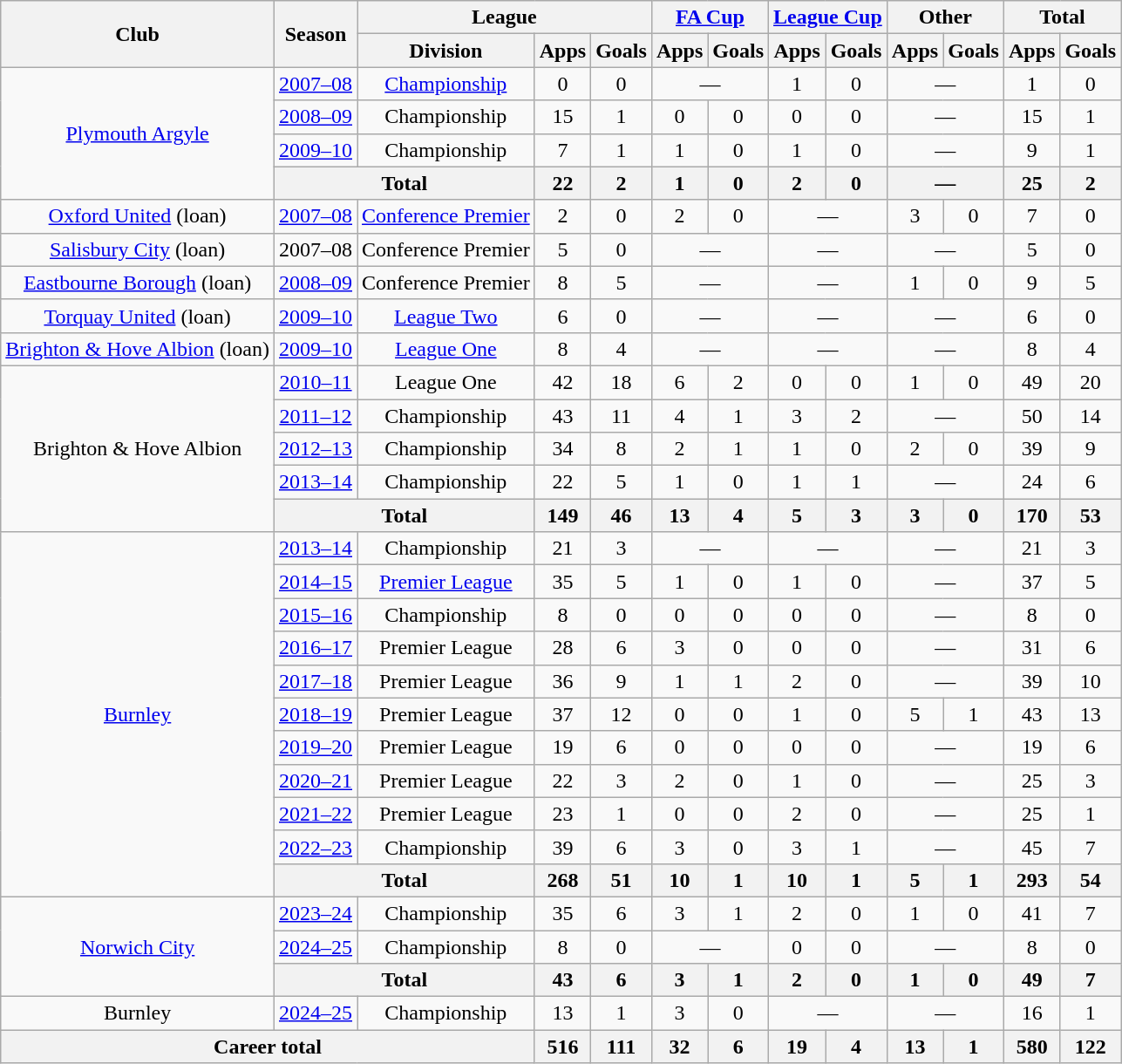<table class=wikitable style=text-align:center>
<tr>
<th rowspan=2>Club</th>
<th rowspan=2>Season</th>
<th colspan=3>League</th>
<th colspan=2><a href='#'>FA Cup</a></th>
<th colspan=2><a href='#'>League Cup</a></th>
<th colspan=2>Other</th>
<th colspan=2>Total</th>
</tr>
<tr>
<th>Division</th>
<th>Apps</th>
<th>Goals</th>
<th>Apps</th>
<th>Goals</th>
<th>Apps</th>
<th>Goals</th>
<th>Apps</th>
<th>Goals</th>
<th>Apps</th>
<th>Goals</th>
</tr>
<tr>
<td rowspan=4><a href='#'>Plymouth Argyle</a></td>
<td><a href='#'>2007–08</a></td>
<td><a href='#'>Championship</a></td>
<td>0</td>
<td>0</td>
<td colspan=2>—</td>
<td>1</td>
<td>0</td>
<td colspan=2>—</td>
<td>1</td>
<td>0</td>
</tr>
<tr>
<td><a href='#'>2008–09</a></td>
<td>Championship</td>
<td>15</td>
<td>1</td>
<td>0</td>
<td>0</td>
<td>0</td>
<td>0</td>
<td colspan=2>—</td>
<td>15</td>
<td>1</td>
</tr>
<tr>
<td><a href='#'>2009–10</a></td>
<td>Championship</td>
<td>7</td>
<td>1</td>
<td>1</td>
<td>0</td>
<td>1</td>
<td>0</td>
<td colspan=2>—</td>
<td>9</td>
<td>1</td>
</tr>
<tr>
<th colspan=2>Total</th>
<th>22</th>
<th>2</th>
<th>1</th>
<th>0</th>
<th>2</th>
<th>0</th>
<th colspan=2>—</th>
<th>25</th>
<th>2</th>
</tr>
<tr>
<td><a href='#'>Oxford United</a> (loan)</td>
<td><a href='#'>2007–08</a></td>
<td><a href='#'>Conference Premier</a></td>
<td>2</td>
<td>0</td>
<td>2</td>
<td>0</td>
<td colspan=2>—</td>
<td>3</td>
<td>0</td>
<td>7</td>
<td>0</td>
</tr>
<tr>
<td><a href='#'>Salisbury City</a> (loan)</td>
<td>2007–08</td>
<td>Conference Premier</td>
<td>5</td>
<td>0</td>
<td colspan=2>—</td>
<td colspan=2>—</td>
<td colspan=2>—</td>
<td>5</td>
<td>0</td>
</tr>
<tr>
<td><a href='#'>Eastbourne Borough</a> (loan)</td>
<td><a href='#'>2008–09</a></td>
<td>Conference Premier</td>
<td>8</td>
<td>5</td>
<td colspan=2>—</td>
<td colspan=2>—</td>
<td>1</td>
<td>0</td>
<td>9</td>
<td>5</td>
</tr>
<tr>
<td><a href='#'>Torquay United</a> (loan)</td>
<td><a href='#'>2009–10</a></td>
<td><a href='#'>League Two</a></td>
<td>6</td>
<td>0</td>
<td colspan=2>—</td>
<td colspan=2>—</td>
<td colspan=2>—</td>
<td>6</td>
<td>0</td>
</tr>
<tr>
<td><a href='#'>Brighton & Hove Albion</a> (loan)</td>
<td><a href='#'>2009–10</a></td>
<td><a href='#'>League One</a></td>
<td>8</td>
<td>4</td>
<td colspan=2>—</td>
<td colspan=2>—</td>
<td colspan=2>—</td>
<td>8</td>
<td>4</td>
</tr>
<tr>
<td rowspan=5>Brighton & Hove Albion</td>
<td><a href='#'>2010–11</a></td>
<td>League One</td>
<td>42</td>
<td>18</td>
<td>6</td>
<td>2</td>
<td>0</td>
<td>0</td>
<td>1</td>
<td>0</td>
<td>49</td>
<td>20</td>
</tr>
<tr>
<td><a href='#'>2011–12</a></td>
<td>Championship</td>
<td>43</td>
<td>11</td>
<td>4</td>
<td>1</td>
<td>3</td>
<td>2</td>
<td colspan=2>—</td>
<td>50</td>
<td>14</td>
</tr>
<tr>
<td><a href='#'>2012–13</a></td>
<td>Championship</td>
<td>34</td>
<td>8</td>
<td>2</td>
<td>1</td>
<td>1</td>
<td>0</td>
<td>2</td>
<td>0</td>
<td>39</td>
<td>9</td>
</tr>
<tr>
<td><a href='#'>2013–14</a></td>
<td>Championship</td>
<td>22</td>
<td>5</td>
<td>1</td>
<td>0</td>
<td>1</td>
<td>1</td>
<td colspan=2>—</td>
<td>24</td>
<td>6</td>
</tr>
<tr>
<th colspan=2>Total</th>
<th>149</th>
<th>46</th>
<th>13</th>
<th>4</th>
<th>5</th>
<th>3</th>
<th>3</th>
<th>0</th>
<th>170</th>
<th>53</th>
</tr>
<tr>
<td rowspan=11><a href='#'>Burnley</a></td>
<td><a href='#'>2013–14</a></td>
<td>Championship</td>
<td>21</td>
<td>3</td>
<td colspan=2>—</td>
<td colspan=2>—</td>
<td colspan=2>—</td>
<td>21</td>
<td>3</td>
</tr>
<tr>
<td><a href='#'>2014–15</a></td>
<td><a href='#'>Premier League</a></td>
<td>35</td>
<td>5</td>
<td>1</td>
<td>0</td>
<td>1</td>
<td>0</td>
<td colspan=2>—</td>
<td>37</td>
<td>5</td>
</tr>
<tr>
<td><a href='#'>2015–16</a></td>
<td>Championship</td>
<td>8</td>
<td>0</td>
<td>0</td>
<td>0</td>
<td>0</td>
<td>0</td>
<td colspan=2>—</td>
<td>8</td>
<td>0</td>
</tr>
<tr>
<td><a href='#'>2016–17</a></td>
<td>Premier League</td>
<td>28</td>
<td>6</td>
<td>3</td>
<td>0</td>
<td>0</td>
<td>0</td>
<td colspan=2>—</td>
<td>31</td>
<td>6</td>
</tr>
<tr>
<td><a href='#'>2017–18</a></td>
<td>Premier League</td>
<td>36</td>
<td>9</td>
<td>1</td>
<td>1</td>
<td>2</td>
<td>0</td>
<td colspan=2>—</td>
<td>39</td>
<td>10</td>
</tr>
<tr>
<td><a href='#'>2018–19</a></td>
<td>Premier League</td>
<td>37</td>
<td>12</td>
<td>0</td>
<td>0</td>
<td>1</td>
<td>0</td>
<td>5</td>
<td>1</td>
<td>43</td>
<td>13</td>
</tr>
<tr>
<td><a href='#'>2019–20</a></td>
<td>Premier League</td>
<td>19</td>
<td>6</td>
<td>0</td>
<td>0</td>
<td>0</td>
<td>0</td>
<td colspan=2>—</td>
<td>19</td>
<td>6</td>
</tr>
<tr>
<td><a href='#'>2020–21</a></td>
<td>Premier League</td>
<td>22</td>
<td>3</td>
<td>2</td>
<td>0</td>
<td>1</td>
<td>0</td>
<td colspan=2>—</td>
<td>25</td>
<td>3</td>
</tr>
<tr>
<td><a href='#'>2021–22</a></td>
<td>Premier League</td>
<td>23</td>
<td>1</td>
<td>0</td>
<td>0</td>
<td>2</td>
<td>0</td>
<td colspan=2>—</td>
<td>25</td>
<td>1</td>
</tr>
<tr>
<td><a href='#'>2022–23</a></td>
<td>Championship</td>
<td>39</td>
<td>6</td>
<td>3</td>
<td>0</td>
<td>3</td>
<td>1</td>
<td colspan=2>—</td>
<td>45</td>
<td>7</td>
</tr>
<tr>
<th colspan=2>Total</th>
<th>268</th>
<th>51</th>
<th>10</th>
<th>1</th>
<th>10</th>
<th>1</th>
<th>5</th>
<th>1</th>
<th>293</th>
<th>54</th>
</tr>
<tr>
<td rowspan=3><a href='#'>Norwich City</a></td>
<td><a href='#'>2023–24</a></td>
<td>Championship</td>
<td>35</td>
<td>6</td>
<td>3</td>
<td>1</td>
<td>2</td>
<td>0</td>
<td>1</td>
<td>0</td>
<td>41</td>
<td>7</td>
</tr>
<tr>
<td><a href='#'>2024–25</a></td>
<td>Championship</td>
<td>8</td>
<td>0</td>
<td colspan=2>—</td>
<td>0</td>
<td>0</td>
<td colspan=2>—</td>
<td>8</td>
<td>0</td>
</tr>
<tr>
<th colspan=2>Total</th>
<th>43</th>
<th>6</th>
<th>3</th>
<th>1</th>
<th>2</th>
<th>0</th>
<th>1</th>
<th>0</th>
<th>49</th>
<th>7</th>
</tr>
<tr>
<td>Burnley</td>
<td><a href='#'>2024–25</a></td>
<td>Championship</td>
<td>13</td>
<td>1</td>
<td>3</td>
<td>0</td>
<td colspan=2>—</td>
<td colspan=2>—</td>
<td>16</td>
<td>1</td>
</tr>
<tr>
<th colspan=3>Career total</th>
<th>516</th>
<th>111</th>
<th>32</th>
<th>6</th>
<th>19</th>
<th>4</th>
<th>13</th>
<th>1</th>
<th>580</th>
<th>122</th>
</tr>
</table>
